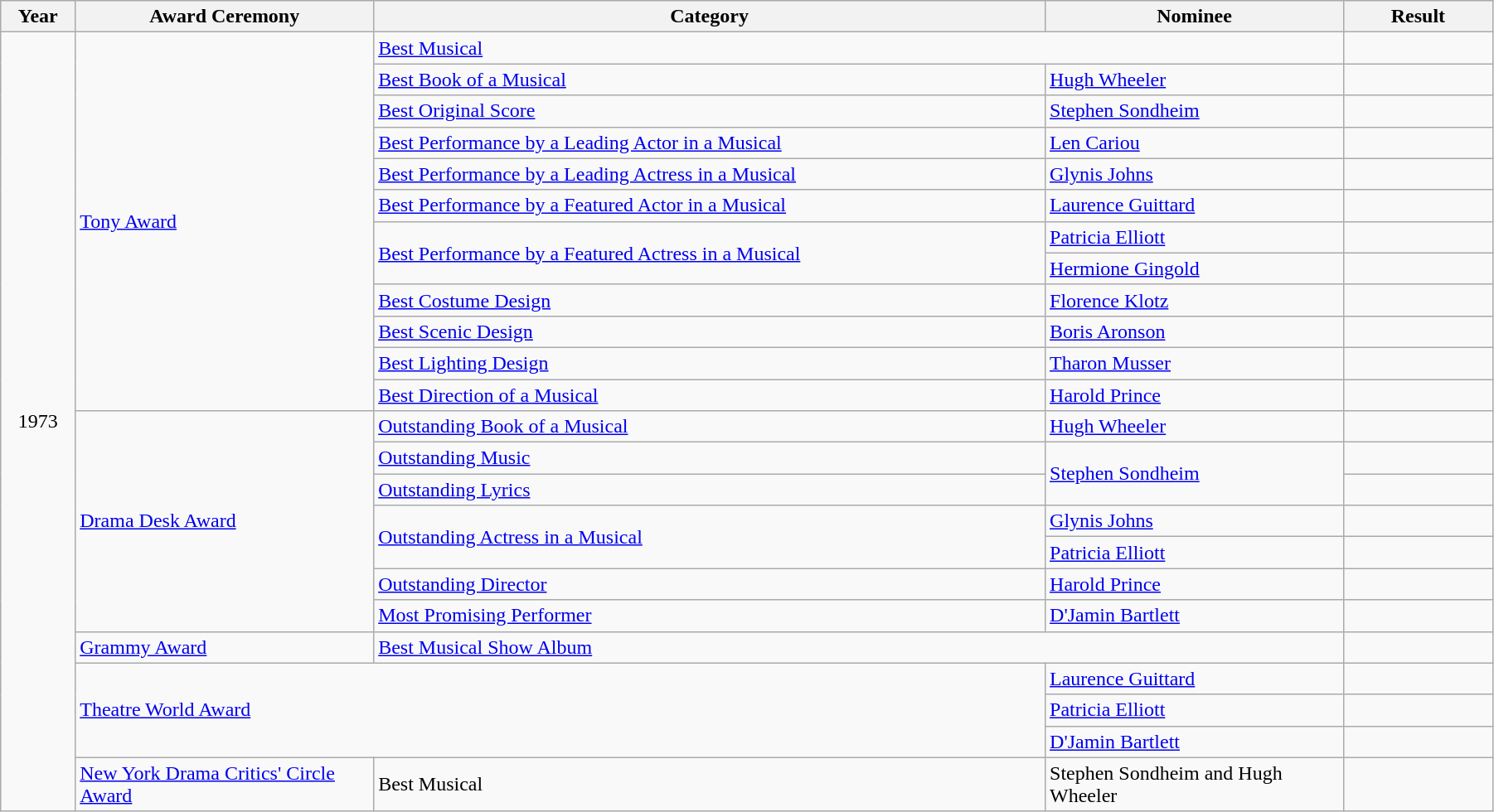<table class="wikitable" style="width:95%;">
<tr>
<th style="width:5%;">Year</th>
<th style="width:20%;">Award Ceremony</th>
<th style="width:45%;">Category</th>
<th style="width:20%;">Nominee</th>
<th style="width:10%;">Result</th>
</tr>
<tr>
<td rowspan="24" style="text-align:center;">1973</td>
<td rowspan="12"><a href='#'>Tony Award</a></td>
<td colspan="2"><a href='#'>Best Musical</a></td>
<td></td>
</tr>
<tr>
<td><a href='#'>Best Book of a Musical</a></td>
<td><a href='#'>Hugh Wheeler</a></td>
<td></td>
</tr>
<tr>
<td><a href='#'>Best Original Score</a></td>
<td><a href='#'>Stephen Sondheim</a></td>
<td></td>
</tr>
<tr>
<td><a href='#'>Best Performance by a Leading Actor in a Musical</a></td>
<td><a href='#'>Len Cariou</a></td>
<td></td>
</tr>
<tr>
<td><a href='#'>Best Performance by a Leading Actress in a Musical</a></td>
<td><a href='#'>Glynis Johns</a></td>
<td></td>
</tr>
<tr>
<td><a href='#'>Best Performance by a Featured Actor in a Musical</a></td>
<td><a href='#'>Laurence Guittard</a></td>
<td></td>
</tr>
<tr>
<td rowspan="2"><a href='#'>Best Performance by a Featured Actress in a Musical</a></td>
<td><a href='#'>Patricia Elliott</a></td>
<td></td>
</tr>
<tr>
<td><a href='#'>Hermione Gingold</a></td>
<td></td>
</tr>
<tr>
<td><a href='#'>Best Costume Design</a></td>
<td><a href='#'>Florence Klotz</a></td>
<td></td>
</tr>
<tr>
<td><a href='#'>Best Scenic Design</a></td>
<td><a href='#'>Boris Aronson</a></td>
<td></td>
</tr>
<tr>
<td><a href='#'>Best Lighting Design</a></td>
<td><a href='#'>Tharon Musser</a></td>
<td></td>
</tr>
<tr>
<td><a href='#'>Best Direction of a Musical</a></td>
<td><a href='#'>Harold Prince</a></td>
<td></td>
</tr>
<tr>
<td rowspan="7"><a href='#'>Drama Desk Award</a></td>
<td><a href='#'>Outstanding Book of a Musical</a></td>
<td><a href='#'>Hugh Wheeler</a></td>
<td></td>
</tr>
<tr>
<td><a href='#'>Outstanding Music</a></td>
<td rowspan="2"><a href='#'>Stephen Sondheim</a></td>
<td></td>
</tr>
<tr>
<td><a href='#'>Outstanding Lyrics</a></td>
<td></td>
</tr>
<tr>
<td rowspan="2"><a href='#'>Outstanding Actress in a Musical</a></td>
<td><a href='#'>Glynis Johns</a></td>
<td></td>
</tr>
<tr>
<td><a href='#'>Patricia Elliott</a></td>
<td></td>
</tr>
<tr>
<td><a href='#'>Outstanding Director</a></td>
<td><a href='#'>Harold Prince</a></td>
<td></td>
</tr>
<tr>
<td><a href='#'>Most Promising Performer</a></td>
<td><a href='#'>D'Jamin Bartlett</a></td>
<td></td>
</tr>
<tr>
<td><a href='#'>Grammy Award</a></td>
<td colspan="2"><a href='#'>Best Musical Show Album</a></td>
<td></td>
</tr>
<tr>
<td rowspan="3" colspan="2"><a href='#'>Theatre World Award</a></td>
<td><a href='#'>Laurence Guittard</a></td>
<td></td>
</tr>
<tr>
<td><a href='#'>Patricia Elliott</a></td>
<td></td>
</tr>
<tr>
<td><a href='#'>D'Jamin Bartlett</a></td>
<td></td>
</tr>
<tr>
<td><a href='#'>New York Drama Critics' Circle Award</a></td>
<td>Best Musical</td>
<td>Stephen Sondheim and Hugh Wheeler</td>
<td></td>
</tr>
</table>
